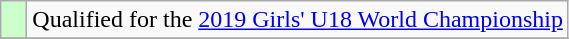<table class="wikitable" style="text-align: left;">
<tr>
<td width=10px bgcolor=#ccffcc></td>
<td>Qualified for the <a href='#'>2019 Girls' U18 World Championship</a></td>
</tr>
<tr>
</tr>
</table>
